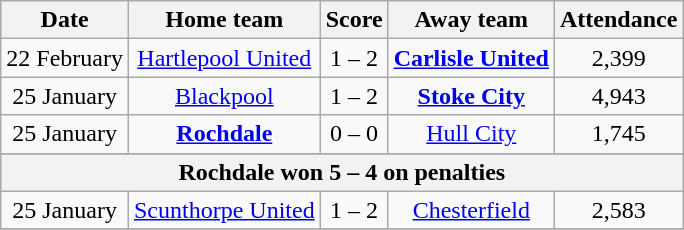<table class="wikitable" style="text-align: center">
<tr>
<th>Date</th>
<th>Home team</th>
<th>Score</th>
<th>Away team</th>
<th>Attendance</th>
</tr>
<tr>
<td>22 February</td>
<td><a href='#'>Hartlepool United</a></td>
<td>1 – 2</td>
<td><strong><a href='#'>Carlisle United</a></strong></td>
<td>2,399</td>
</tr>
<tr>
<td>25 January</td>
<td><a href='#'>Blackpool</a></td>
<td>1 – 2</td>
<td><strong><a href='#'>Stoke City</a></strong></td>
<td>4,943</td>
</tr>
<tr>
<td>25 January</td>
<td><strong><a href='#'>Rochdale</a></strong></td>
<td>0 – 0</td>
<td><a href='#'>Hull City</a></td>
<td>1,745</td>
</tr>
<tr>
</tr>
<tr>
<th colspan="5">Rochdale won 5  –  4 on penalties</th>
</tr>
<tr>
<td>25 January</td>
<td><a href='#'>Scunthorpe United</a></td>
<td>1 – 2</td>
<td><a href='#'>Chesterfield</a></td>
<td>2,583</td>
</tr>
<tr>
</tr>
</table>
